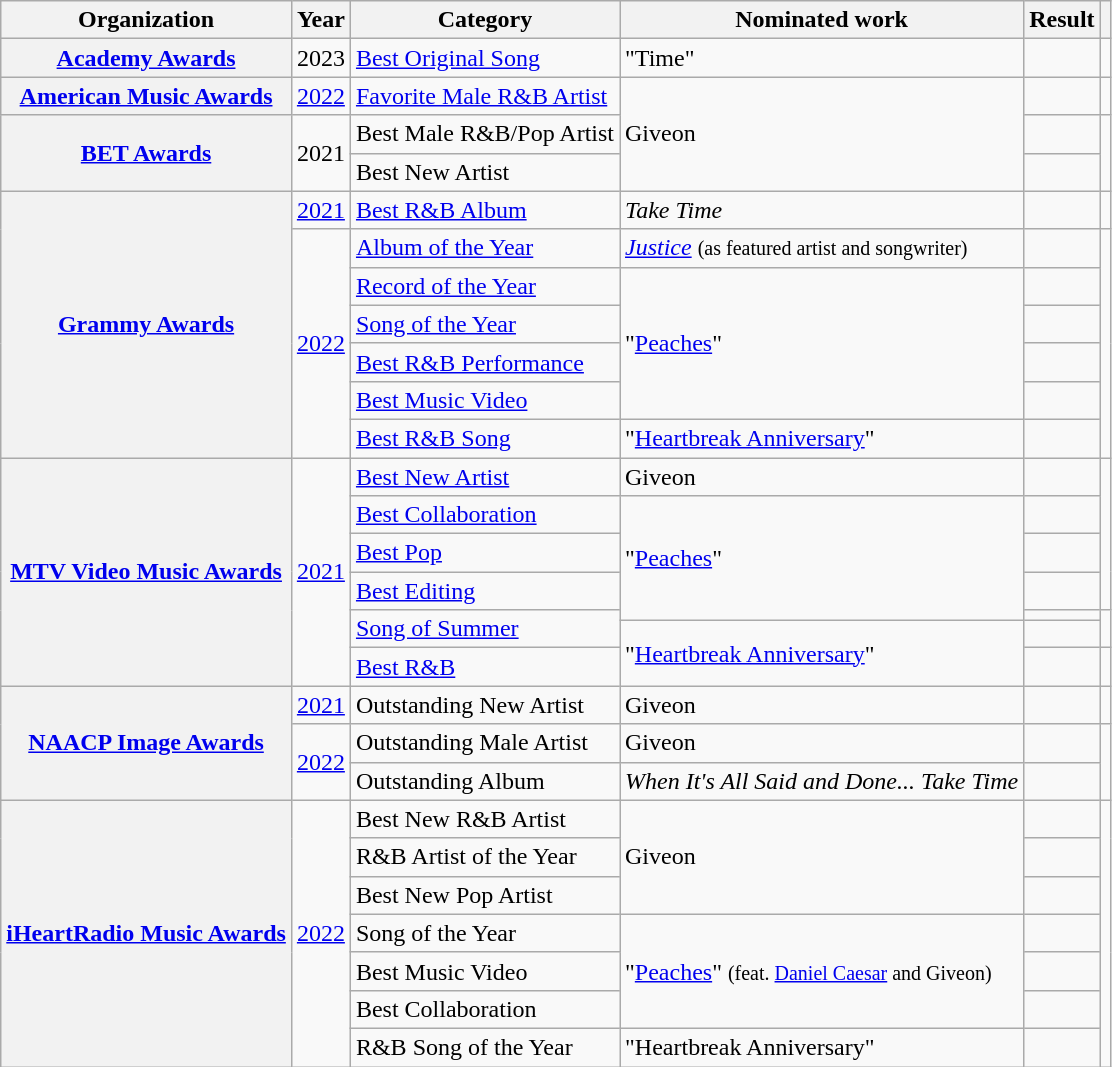<table class="wikitable sortable plainrowheaders">
<tr>
<th scope="col">Organization</th>
<th scope="col">Year</th>
<th scope="col">Category</th>
<th scope="col">Nominated work</th>
<th scope="col">Result</th>
<th scope="col" class="unsortable"></th>
</tr>
<tr>
<th scope="row"><a href='#'>Academy Awards</a></th>
<td>2023</td>
<td><a href='#'>Best Original Song</a></td>
<td>"Time" </td>
<td></td>
<td style="text-align:center;"></td>
</tr>
<tr>
<th scope="row"><a href='#'>American Music Awards</a></th>
<td><a href='#'>2022</a></td>
<td><a href='#'>Favorite Male R&B Artist</a></td>
<td rowspan="3">Giveon</td>
<td></td>
<td></td>
</tr>
<tr>
<th scope="row" rowspan="2"><a href='#'>BET Awards</a></th>
<td rowspan="2">2021</td>
<td>Best Male R&B/Pop Artist</td>
<td></td>
<td rowspan="2"></td>
</tr>
<tr>
<td>Best New Artist</td>
<td></td>
</tr>
<tr>
<th rowspan="7" scope="row"><a href='#'>Grammy Awards</a></th>
<td><a href='#'>2021</a></td>
<td><a href='#'>Best R&B Album</a></td>
<td><em>Take Time</em></td>
<td></td>
<td style="text-align:center;"></td>
</tr>
<tr>
<td rowspan="6"><a href='#'>2022</a></td>
<td><a href='#'>Album of the Year</a></td>
<td><em><a href='#'>Justice</a></em> <small>(as featured artist and songwriter)</small></td>
<td></td>
<td rowspan="6" style="text-align:center;"></td>
</tr>
<tr>
<td><a href='#'>Record of the Year</a></td>
<td rowspan="4">"<a href='#'>Peaches</a>" </td>
<td></td>
</tr>
<tr>
<td><a href='#'>Song of the Year</a></td>
<td></td>
</tr>
<tr>
<td><a href='#'>Best R&B Performance</a></td>
<td></td>
</tr>
<tr>
<td><a href='#'>Best Music Video</a></td>
<td></td>
</tr>
<tr>
<td><a href='#'>Best R&B Song</a></td>
<td>"<a href='#'>Heartbreak Anniversary</a>"</td>
<td></td>
</tr>
<tr>
<th rowspan="7" scope="row"><a href='#'>MTV Video Music Awards</a></th>
<td rowspan="7"><a href='#'>2021</a></td>
<td><a href='#'>Best New Artist</a></td>
<td>Giveon</td>
<td></td>
<td rowspan="4" style="text-align:center;"></td>
</tr>
<tr>
<td><a href='#'>Best Collaboration</a></td>
<td rowspan="4">"<a href='#'>Peaches</a>" </td>
<td></td>
</tr>
<tr>
<td><a href='#'>Best Pop</a></td>
<td></td>
</tr>
<tr>
<td><a href='#'>Best Editing</a></td>
<td></td>
</tr>
<tr>
<td rowspan="2"><a href='#'>Song of Summer</a></td>
<td></td>
<td rowspan="2" style="text-align:center;"></td>
</tr>
<tr>
<td rowspan="2">"<a href='#'>Heartbreak Anniversary</a>"</td>
<td></td>
</tr>
<tr>
<td><a href='#'>Best R&B</a></td>
<td></td>
<td style="text-align:center;"></td>
</tr>
<tr>
<th scope="row" rowspan=3><a href='#'>NAACP Image Awards</a></th>
<td><a href='#'>2021</a></td>
<td>Outstanding New Artist</td>
<td>Giveon</td>
<td></td>
<td style="text-align:center;"></td>
</tr>
<tr>
<td rowspan=2><a href='#'>2022</a></td>
<td>Outstanding Male Artist</td>
<td>Giveon</td>
<td></td>
<td style="text-align:center;" rowspan=2></td>
</tr>
<tr>
<td>Outstanding Album</td>
<td><em>When It's All Said and Done... Take Time</em></td>
<td></td>
</tr>
<tr>
<th scope="row" rowspan=7><a href='#'>iHeartRadio Music Awards</a></th>
<td rowspan="7"><a href='#'>2022</a></td>
<td>Best New R&B Artist</td>
<td rowspan="3">Giveon</td>
<td></td>
<td rowspan="7"></td>
</tr>
<tr>
<td>R&B Artist of the Year</td>
<td></td>
</tr>
<tr>
<td>Best New Pop Artist</td>
<td></td>
</tr>
<tr>
<td>Song of the Year</td>
<td rowspan="3">"<a href='#'>Peaches</a>" <small> (feat. <a href='#'>Daniel Caesar</a> and Giveon) </small></td>
<td></td>
</tr>
<tr>
<td>Best Music Video</td>
<td></td>
</tr>
<tr>
<td>Best Collaboration</td>
<td></td>
</tr>
<tr>
<td>R&B Song of the Year</td>
<td>"Heartbreak Anniversary"</td>
<td></td>
</tr>
</table>
